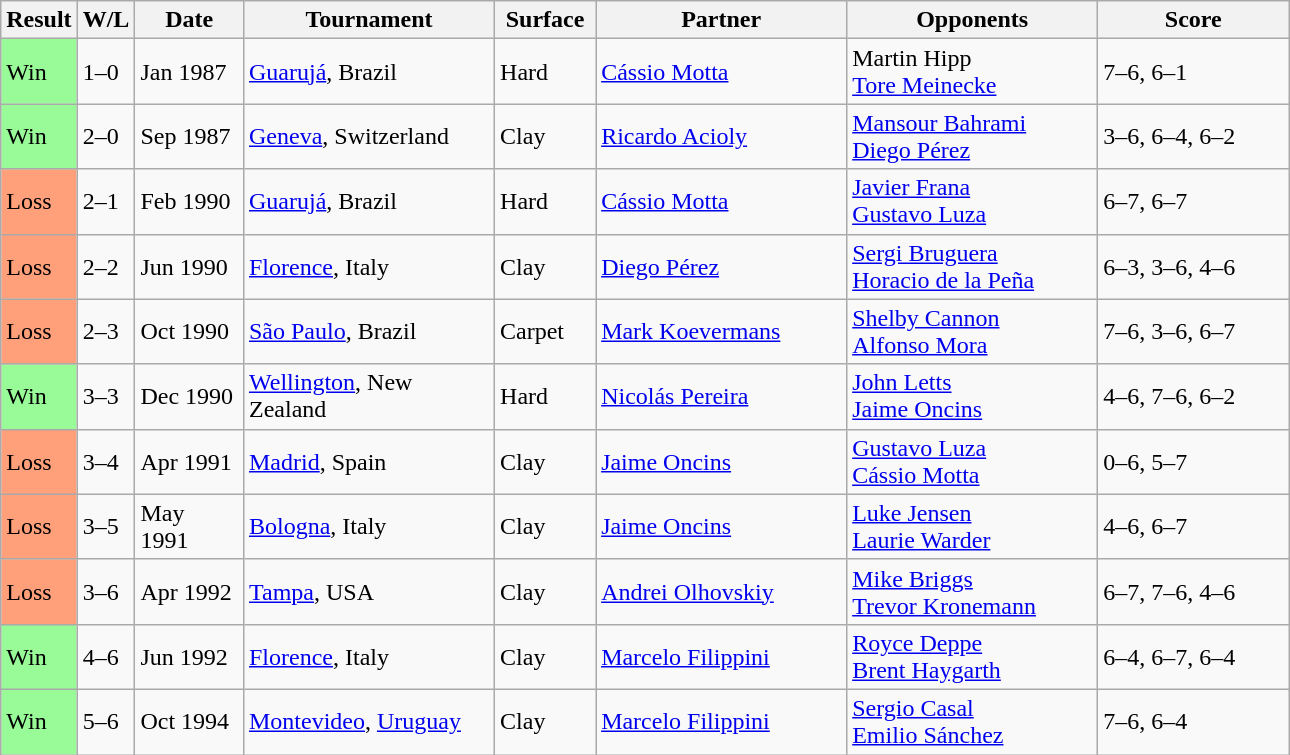<table class="sortable wikitable">
<tr>
<th style="width:40px">Result</th>
<th style="width:30px" class="unsortable">W/L</th>
<th style="width:65px">Date</th>
<th style="width:160px">Tournament</th>
<th style="width:60px">Surface</th>
<th style="width:160px">Partner</th>
<th style="width:160px">Opponents</th>
<th style="width:120px" class="unsortable">Score</th>
</tr>
<tr>
<td style="background:#98fb98;">Win</td>
<td>1–0</td>
<td>Jan 1987</td>
<td><a href='#'>Guarujá</a>, Brazil</td>
<td>Hard</td>
<td> <a href='#'>Cássio Motta</a></td>
<td> Martin Hipp <br>  <a href='#'>Tore Meinecke</a></td>
<td>7–6, 6–1</td>
</tr>
<tr>
<td style="background:#98fb98;">Win</td>
<td>2–0</td>
<td>Sep 1987</td>
<td><a href='#'>Geneva</a>, Switzerland</td>
<td>Clay</td>
<td> <a href='#'>Ricardo Acioly</a></td>
<td> <a href='#'>Mansour Bahrami</a> <br>  <a href='#'>Diego Pérez</a></td>
<td>3–6, 6–4, 6–2</td>
</tr>
<tr>
<td style="background:#ffa07a;">Loss</td>
<td>2–1</td>
<td>Feb 1990</td>
<td><a href='#'>Guarujá</a>, Brazil</td>
<td>Hard</td>
<td> <a href='#'>Cássio Motta</a></td>
<td> <a href='#'>Javier Frana</a> <br>  <a href='#'>Gustavo Luza</a></td>
<td>6–7, 6–7</td>
</tr>
<tr>
<td style="background:#ffa07a;">Loss</td>
<td>2–2</td>
<td>Jun 1990</td>
<td><a href='#'>Florence</a>, Italy</td>
<td>Clay</td>
<td> <a href='#'>Diego Pérez</a></td>
<td> <a href='#'>Sergi Bruguera</a> <br>  <a href='#'>Horacio de la Peña</a></td>
<td>6–3, 3–6, 4–6</td>
</tr>
<tr>
<td style="background:#ffa07a;">Loss</td>
<td>2–3</td>
<td>Oct 1990</td>
<td><a href='#'>São Paulo</a>, Brazil</td>
<td>Carpet</td>
<td> <a href='#'>Mark Koevermans</a></td>
<td> <a href='#'>Shelby Cannon</a> <br>  <a href='#'>Alfonso Mora</a></td>
<td>7–6, 3–6, 6–7</td>
</tr>
<tr>
<td style="background:#98fb98;">Win</td>
<td>3–3</td>
<td>Dec 1990</td>
<td><a href='#'>Wellington</a>, New Zealand</td>
<td>Hard</td>
<td> <a href='#'>Nicolás Pereira</a></td>
<td> <a href='#'>John Letts</a> <br>  <a href='#'>Jaime Oncins</a></td>
<td>4–6, 7–6, 6–2</td>
</tr>
<tr>
<td style="background:#ffa07a;">Loss</td>
<td>3–4</td>
<td>Apr 1991</td>
<td><a href='#'>Madrid</a>, Spain</td>
<td>Clay</td>
<td> <a href='#'>Jaime Oncins</a></td>
<td> <a href='#'>Gustavo Luza</a> <br>  <a href='#'>Cássio Motta</a></td>
<td>0–6, 5–7</td>
</tr>
<tr>
<td style="background:#ffa07a;">Loss</td>
<td>3–5</td>
<td>May 1991</td>
<td><a href='#'>Bologna</a>, Italy</td>
<td>Clay</td>
<td> <a href='#'>Jaime Oncins</a></td>
<td> <a href='#'>Luke Jensen</a> <br>  <a href='#'>Laurie Warder</a></td>
<td>4–6, 6–7</td>
</tr>
<tr>
<td style="background:#ffa07a;">Loss</td>
<td>3–6</td>
<td>Apr 1992</td>
<td><a href='#'>Tampa</a>, USA</td>
<td>Clay</td>
<td> <a href='#'>Andrei Olhovskiy</a></td>
<td> <a href='#'>Mike Briggs</a> <br>  <a href='#'>Trevor Kronemann</a></td>
<td>6–7, 7–6, 4–6</td>
</tr>
<tr>
<td style="background:#98fb98;">Win</td>
<td>4–6</td>
<td>Jun 1992</td>
<td><a href='#'>Florence</a>, Italy</td>
<td>Clay</td>
<td> <a href='#'>Marcelo Filippini</a></td>
<td> <a href='#'>Royce Deppe</a> <br>  <a href='#'>Brent Haygarth</a></td>
<td>6–4, 6–7, 6–4</td>
</tr>
<tr>
<td style="background:#98fb98;">Win</td>
<td>5–6</td>
<td>Oct 1994</td>
<td><a href='#'>Montevideo</a>, <a href='#'>Uruguay</a></td>
<td>Clay</td>
<td> <a href='#'>Marcelo Filippini</a></td>
<td> <a href='#'>Sergio Casal</a> <br>  <a href='#'>Emilio Sánchez</a></td>
<td>7–6, 6–4</td>
</tr>
</table>
